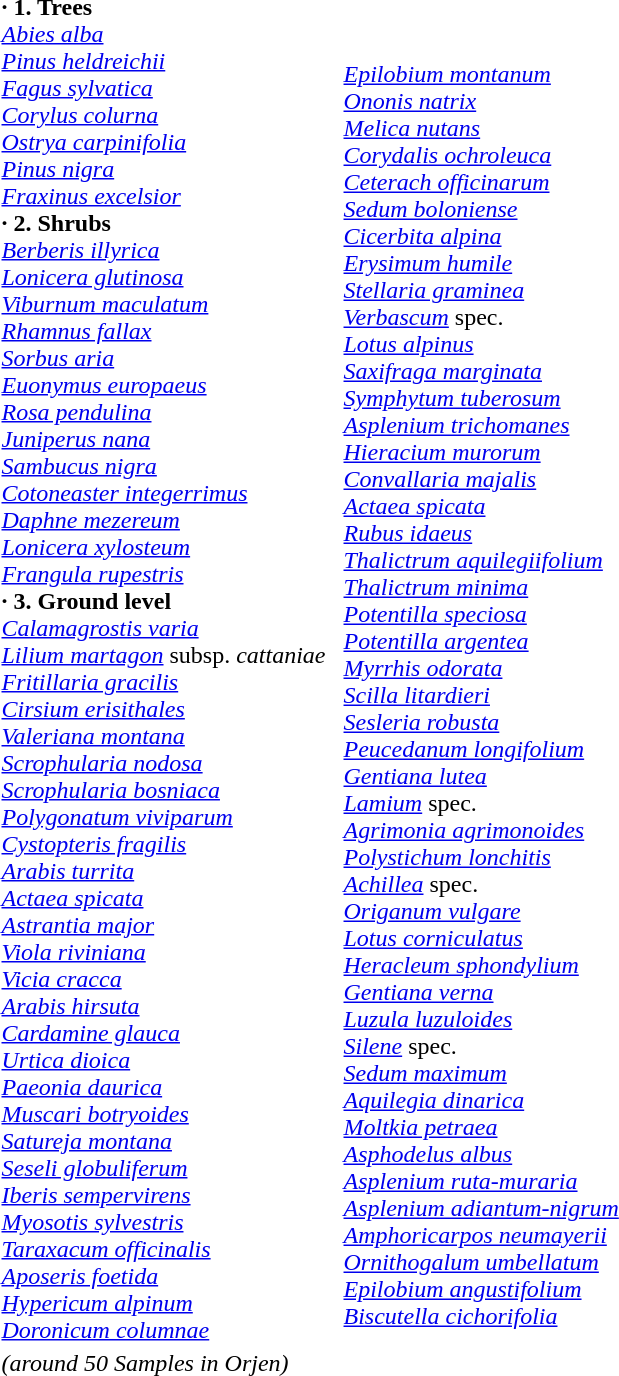<table border="0" cellpadding="1">
<tr>
<td></td>
</tr>
<tr>
<td><strong>· 1. Trees </strong><br><em><a href='#'>Abies alba</a></em><br>
<em><a href='#'>Pinus heldreichii</a></em><br>
<em><a href='#'>Fagus sylvatica</a></em><br>
<em><a href='#'>Corylus colurna</a></em><br>
<em><a href='#'>Ostrya carpinifolia</a></em><br>
<em><a href='#'>Pinus nigra</a></em><br>
<em><a href='#'>Fraxinus excelsior</a></em><br>
<strong>· 2. Shrubs </strong><br>
<em><a href='#'>Berberis illyrica</a></em><br>
<em><a href='#'>Lonicera glutinosa</a></em><br>
<em><a href='#'>Viburnum maculatum</a></em><br>
<em><a href='#'>Rhamnus fallax</a></em><br>
<em><a href='#'>Sorbus aria</a></em><br>
<em><a href='#'>Euonymus europaeus</a></em><br>
<em><a href='#'>Rosa pendulina</a></em><br>
<em><a href='#'>Juniperus nana</a></em><br>
<em><a href='#'>Sambucus nigra</a></em><br>
<em><a href='#'>Cotoneaster integerrimus</a></em><br>
<em><a href='#'>Daphne mezereum</a></em><br>
<em><a href='#'>Lonicera xylosteum</a></em><br>
<em><a href='#'>Frangula rupestris</a></em><br>
<strong>· 3. Ground level </strong><br>
<em><a href='#'>Calamagrostis varia</a></em><br>
<em><a href='#'>Lilium martagon</a></em> subsp. <em>cattaniae</em>  <br>
<em><a href='#'>Fritillaria gracilis</a></em><br>
<em><a href='#'>Cirsium erisithales</a></em><br>
<em><a href='#'>Valeriana montana</a></em><br>
<em><a href='#'>Scrophularia nodosa</a></em><br>
<em><a href='#'>Scrophularia bosniaca</a></em><br>
<em><a href='#'>Polygonatum viviparum</a></em><br>
<em><a href='#'>Cystopteris fragilis</a></em><br>
<em><a href='#'>Arabis turrita</a></em><br>
<em><a href='#'>Actaea spicata</a></em><br>
<em><a href='#'>Astrantia major</a></em><br>
<em><a href='#'>Viola riviniana</a></em><br>
<em><a href='#'>Vicia cracca</a></em><br>
<em><a href='#'>Arabis hirsuta</a></em><br>
<em><a href='#'>Cardamine glauca</a></em><br>
<em><a href='#'>Urtica dioica</a></em><br>
<em><a href='#'>Paeonia daurica</a></em><br>
<em><a href='#'>Muscari botryoides</a></em><br>
<em><a href='#'>Satureja montana</a></em><br>
<em><a href='#'>Seseli globuliferum</a></em><br>
<em><a href='#'>Iberis sempervirens</a></em><br>
<em><a href='#'>Myosotis sylvestris</a></em><br>
<em><a href='#'>Taraxacum officinalis</a></em><br>
<em><a href='#'>Aposeris foetida</a></em><br>
<em><a href='#'>Hypericum alpinum</a></em><br>
<em><a href='#'>Doronicum columnae</a></em><br></td>
<td> <br><br><em><a href='#'>Epilobium montanum</a></em><br>
<em><a href='#'>Ononis natrix</a></em><br>
<em><a href='#'>Melica nutans</a></em><br>
<em><a href='#'>Corydalis ochroleuca</a></em><br>
<em><a href='#'>Ceterach officinarum</a></em><br>
<em><a href='#'>Sedum boloniense</a></em><br>
<em><a href='#'>Cicerbita alpina</a></em><br>
<em><a href='#'>Erysimum humile</a></em><br>
<em><a href='#'>Stellaria graminea</a></em><br>
<em><a href='#'>Verbascum</a></em> spec.<br>
<em><a href='#'>Lotus alpinus</a></em><br>
<em><a href='#'>Saxifraga marginata</a></em><br>
<em><a href='#'>Symphytum tuberosum</a></em><br>
<em><a href='#'>Asplenium trichomanes</a></em><br>
<em><a href='#'>Hieracium murorum</a></em><br>
<em><a href='#'>Convallaria majalis</a></em><br>
<em><a href='#'>Actaea spicata</a></em><br>
<em><a href='#'>Rubus idaeus</a></em><br>
<em><a href='#'>Thalictrum aquilegiifolium</a></em><br>
<em><a href='#'>Thalictrum minima</a></em><br>
<em><a href='#'>Potentilla speciosa</a></em><br>
<em><a href='#'>Potentilla argentea</a></em><br>
<em><a href='#'>Myrrhis odorata</a></em><br>
<em><a href='#'>Scilla litardieri</a></em><br>
<em><a href='#'>Sesleria robusta</a></em><br>
<em><a href='#'>Peucedanum longifolium</a></em><br>
<em><a href='#'>Gentiana lutea</a></em><br>
<em><a href='#'>Lamium</a></em> spec.<br>
<em><a href='#'>Agrimonia agrimonoides</a></em><br>
<em><a href='#'>Polystichum lonchitis</a></em><br>
<em><a href='#'>Achillea</a></em> spec.<br>
<em><a href='#'>Origanum vulgare</a></em><br>
<em><a href='#'>Lotus corniculatus</a></em><br>
<em><a href='#'>Heracleum sphondylium</a></em><br>
<em><a href='#'>Gentiana verna</a></em><br>
<em><a href='#'>Luzula luzuloides</a></em><br>
<em><a href='#'>Silene</a></em> spec.<br>
<em><a href='#'>Sedum maximum</a></em><br>
<em><a href='#'>Aquilegia dinarica</a></em><br>
<em><a href='#'>Moltkia petraea</a></em><br>
<em><a href='#'>Asphodelus albus</a></em><br>
<em><a href='#'>Asplenium ruta-muraria</a></em><br>
<em><a href='#'>Asplenium adiantum-nigrum</a></em><br>
<em><a href='#'>Amphoricarpos neumayerii</a></em><br>
<em><a href='#'>Ornithogalum umbellatum</a></em><br>
<em><a href='#'>Epilobium angustifolium</a></em><br>
<em><a href='#'>Biscutella cichorifolia</a></em><br></td>
</tr>
<tr>
<td><em>(around 50 Samples in Orjen)</em></td>
</tr>
</table>
